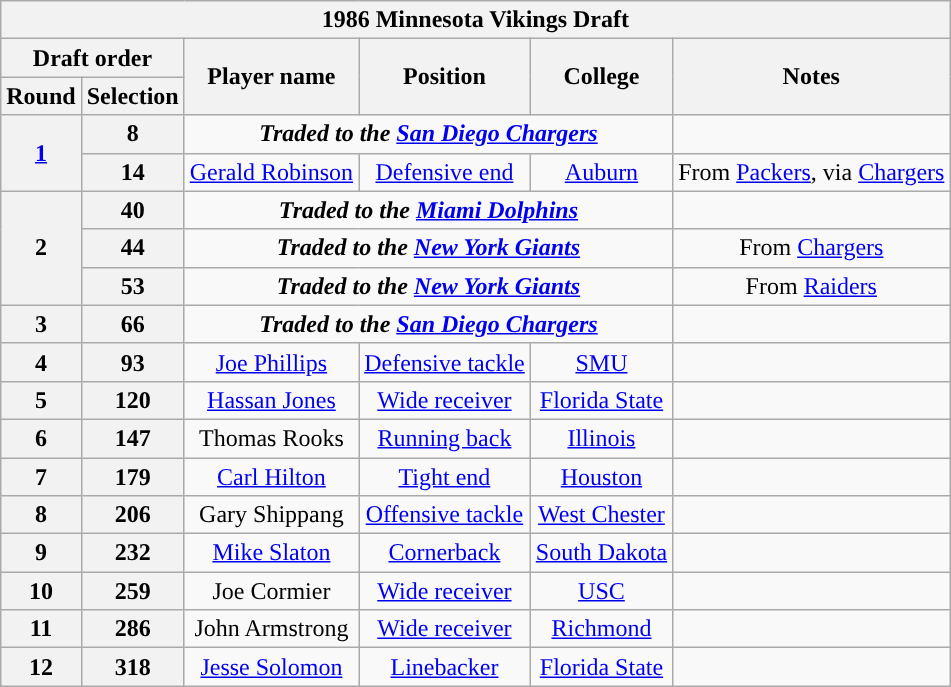<table class="wikitable" style="text-align:center">
<tr>
<th colspan="6">1986 Minnesota Vikings Draft</th>
</tr>
<tr>
<th colspan="2">Draft order</th>
<th rowspan="2">Player name</th>
<th rowspan="2">Position</th>
<th rowspan="2">College</th>
<th rowspan="2">Notes</th>
</tr>
<tr>
<th>Round</th>
<th>Selection</th>
</tr>
<tr>
<th rowspan="2"><a href='#'>1</a></th>
<th>8</th>
<td colspan="3"><strong><em>Traded to the <a href='#'>San Diego Chargers</a></em></strong></td>
<td></td>
</tr>
<tr>
<th>14</th>
<td><a href='#'>Gerald Robinson</a></td>
<td><a href='#'>Defensive end</a></td>
<td><a href='#'>Auburn</a></td>
<td>From <a href='#'>Packers</a>, via <a href='#'>Chargers</a></td>
</tr>
<tr>
<th rowspan="3">2</th>
<th>40</th>
<td colspan="3"><strong><em>Traded to the <a href='#'>Miami Dolphins</a></em></strong></td>
</tr>
<tr>
<th>44</th>
<td colspan="3"><strong><em>Traded to the <a href='#'>New York Giants</a></em></strong></td>
<td>From <a href='#'>Chargers</a></td>
</tr>
<tr>
<th>53</th>
<td colspan="3"><strong><em>Traded to the <a href='#'>New York Giants</a></em></strong></td>
<td>From <a href='#'>Raiders</a></td>
</tr>
<tr>
<th>3</th>
<th>66</th>
<td colspan="3"><strong><em>Traded to the <a href='#'>San Diego Chargers</a></em></strong></td>
<td></td>
</tr>
<tr>
<th>4</th>
<th>93</th>
<td><a href='#'>Joe Phillips</a></td>
<td><a href='#'>Defensive tackle</a></td>
<td><a href='#'>SMU</a></td>
<td></td>
</tr>
<tr>
<th>5</th>
<th>120</th>
<td><a href='#'>Hassan Jones</a></td>
<td><a href='#'>Wide receiver</a></td>
<td><a href='#'>Florida State</a></td>
<td></td>
</tr>
<tr>
<th>6</th>
<th>147</th>
<td>Thomas Rooks</td>
<td><a href='#'>Running back</a></td>
<td><a href='#'>Illinois</a></td>
<td></td>
</tr>
<tr>
<th>7</th>
<th>179</th>
<td><a href='#'>Carl Hilton</a></td>
<td><a href='#'>Tight end</a></td>
<td><a href='#'>Houston</a></td>
<td></td>
</tr>
<tr>
<th>8</th>
<th>206</th>
<td>Gary Shippang</td>
<td><a href='#'>Offensive tackle</a></td>
<td><a href='#'>West Chester</a></td>
<td></td>
</tr>
<tr>
<th>9</th>
<th>232</th>
<td><a href='#'>Mike Slaton</a></td>
<td><a href='#'>Cornerback</a></td>
<td><a href='#'>South Dakota</a></td>
<td></td>
</tr>
<tr>
<th>10</th>
<th>259</th>
<td>Joe Cormier</td>
<td><a href='#'>Wide receiver</a></td>
<td><a href='#'>USC</a></td>
<td></td>
</tr>
<tr>
<th>11</th>
<th>286</th>
<td>John Armstrong</td>
<td><a href='#'>Wide receiver</a></td>
<td><a href='#'>Richmond</a></td>
<td></td>
</tr>
<tr>
<th>12</th>
<th>318</th>
<td><a href='#'>Jesse Solomon</a></td>
<td><a href='#'>Linebacker</a></td>
<td><a href='#'>Florida State</a></td>
<td></td>
</tr>
</table>
